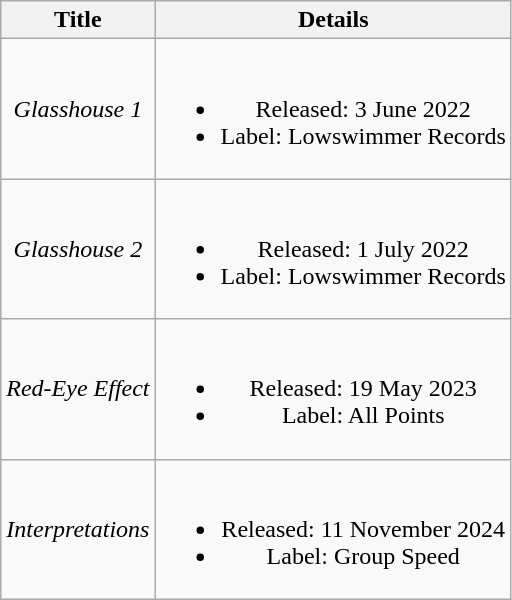<table class="wikitable plainrowheaders" style="text-align:center;">
<tr>
<th rowspan="1" scope="col">Title</th>
<th rowspan="1" scope="col">Details</th>
</tr>
<tr>
<td scope = "row"><em>Glasshouse 1</em></td>
<td><br><ul><li>Released: 3 June 2022</li><li>Label: Lowswimmer Records</li></ul></td>
</tr>
<tr>
<td scope = "row"><em>Glasshouse 2</em></td>
<td><br><ul><li>Released: 1 July 2022</li><li>Label: Lowswimmer Records</li></ul></td>
</tr>
<tr>
<td scope = "row"><em>Red-Eye Effect</em></td>
<td><br><ul><li>Released: 19 May 2023</li><li>Label: All Points</li></ul></td>
</tr>
<tr>
<td score = "row"><em>Interpretations</em></td>
<td><br><ul><li>Released: 11 November 2024</li><li>Label: Group Speed</li></ul></td>
</tr>
</table>
